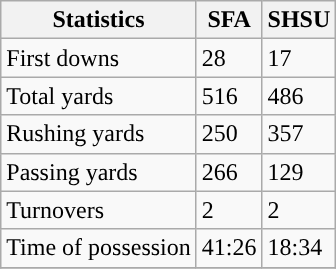<table class="wikitable">
<tr>
<th>Statistics</th>
<th>SFA</th>
<th>SHSU</th>
</tr>
<tr>
<td>First downs</td>
<td>28</td>
<td>17</td>
</tr>
<tr>
<td>Total yards</td>
<td>516</td>
<td>486</td>
</tr>
<tr>
<td>Rushing yards</td>
<td>250</td>
<td>357</td>
</tr>
<tr>
<td>Passing yards</td>
<td>266</td>
<td>129</td>
</tr>
<tr>
<td>Turnovers</td>
<td>2</td>
<td>2</td>
</tr>
<tr>
<td>Time of possession</td>
<td>41:26</td>
<td>18:34</td>
</tr>
<tr>
</tr>
</table>
